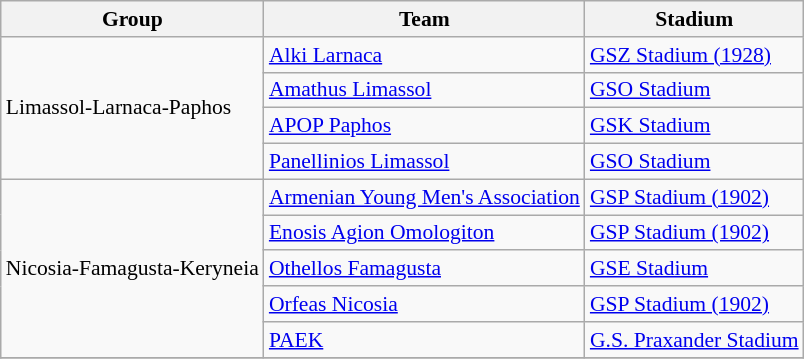<table class="wikitable" style="font-size:90%">
<tr>
<th>Group</th>
<th>Team</th>
<th>Stadium</th>
</tr>
<tr>
<td rowspan=4>Limassol-Larnaca-Paphos</td>
<td><a href='#'>Alki Larnaca</a></td>
<td><a href='#'>GSZ Stadium (1928)</a></td>
</tr>
<tr>
<td><a href='#'>Amathus Limassol</a></td>
<td><a href='#'>GSO Stadium</a></td>
</tr>
<tr>
<td><a href='#'>APOP Paphos</a></td>
<td><a href='#'>GSK Stadium</a></td>
</tr>
<tr>
<td><a href='#'>Panellinios Limassol</a></td>
<td><a href='#'>GSO Stadium</a></td>
</tr>
<tr>
<td rowspan=5>Nicosia-Famagusta-Keryneia</td>
<td><a href='#'>Armenian Young Men's Association</a></td>
<td><a href='#'>GSP Stadium (1902)</a></td>
</tr>
<tr>
<td><a href='#'>Enosis Agion Omologiton</a></td>
<td><a href='#'>GSP Stadium (1902)</a></td>
</tr>
<tr>
<td><a href='#'>Othellos Famagusta</a></td>
<td><a href='#'>GSE Stadium</a></td>
</tr>
<tr>
<td><a href='#'>Orfeas Nicosia</a></td>
<td><a href='#'>GSP Stadium (1902)</a></td>
</tr>
<tr>
<td><a href='#'>PAEK</a></td>
<td><a href='#'>G.S. Praxander Stadium</a></td>
</tr>
<tr>
</tr>
</table>
